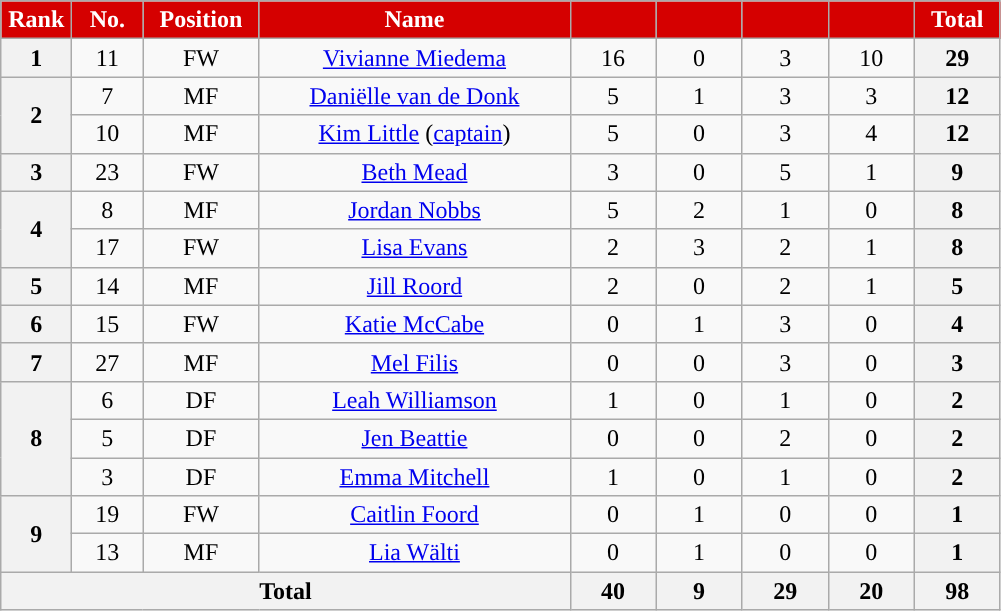<table class="wikitable" style="text-align:center; font-size:100%; ">
<tr>
<th style="background:#d50000; color:white; text-align:center; width:40px">Rank</th>
<th style="background:#d50000; color:white; text-align:center; width:40px">No.</th>
<th style="background:#d50000; color:white; text-align:center; width:70px">Position</th>
<th style="background:#d50000; color:white; text-align:center; width:200px">Name</th>
<th style="background:#d50000; color:white; text-align:center; width:50px;"><a href='#'></a></th>
<th style="background:#d50000; color:white; text-align:center; width:50px;"><a href='#'></a></th>
<th style="background:#d50000; color:white; text-align:center; width:50px;"><a href='#'></a></th>
<th style="background:#d50000; color:white; text-align:center; width:50px;"><a href='#'></a></th>
<th style="background:#d50000; color:white; text-align:center; width:50px;">Total</th>
</tr>
<tr>
<th>1</th>
<td>11</td>
<td>FW</td>
<td> <a href='#'>Vivianne Miedema</a></td>
<td>16</td>
<td>0</td>
<td>3</td>
<td>10</td>
<th>29</th>
</tr>
<tr>
<th rowspan="2">2</th>
<td>7</td>
<td>MF</td>
<td> <a href='#'>Daniëlle van de Donk</a></td>
<td>5</td>
<td>1</td>
<td>3</td>
<td>3</td>
<th>12</th>
</tr>
<tr>
<td>10</td>
<td>MF</td>
<td> <a href='#'>Kim Little</a> (<a href='#'>captain</a>)</td>
<td>5</td>
<td>0</td>
<td>3</td>
<td>4</td>
<th>12</th>
</tr>
<tr>
<th>3</th>
<td>23</td>
<td>FW</td>
<td> <a href='#'>Beth Mead</a></td>
<td>3</td>
<td>0</td>
<td>5</td>
<td>1</td>
<th>9</th>
</tr>
<tr>
<th rowspan="2">4</th>
<td>8</td>
<td>MF</td>
<td> <a href='#'>Jordan Nobbs</a></td>
<td>5</td>
<td>2</td>
<td>1</td>
<td>0</td>
<th>8</th>
</tr>
<tr>
<td>17</td>
<td>FW</td>
<td> <a href='#'>Lisa Evans</a></td>
<td>2</td>
<td>3</td>
<td>2</td>
<td>1</td>
<th>8</th>
</tr>
<tr>
<th>5</th>
<td>14</td>
<td>MF</td>
<td> <a href='#'>Jill Roord</a></td>
<td>2</td>
<td>0</td>
<td>2</td>
<td>1</td>
<th>5</th>
</tr>
<tr>
<th>6</th>
<td>15</td>
<td>FW</td>
<td> <a href='#'>Katie McCabe</a></td>
<td>0</td>
<td>1</td>
<td>3</td>
<td>0</td>
<th>4</th>
</tr>
<tr>
<th>7</th>
<td>27</td>
<td>MF</td>
<td> <a href='#'>Mel Filis</a></td>
<td>0</td>
<td>0</td>
<td>3</td>
<td>0</td>
<th>3</th>
</tr>
<tr>
<th rowspan="3">8</th>
<td>6</td>
<td>DF</td>
<td> <a href='#'>Leah Williamson</a></td>
<td>1</td>
<td>0</td>
<td>1</td>
<td>0</td>
<th>2</th>
</tr>
<tr>
<td>5</td>
<td>DF</td>
<td> <a href='#'>Jen Beattie</a></td>
<td>0</td>
<td>0</td>
<td>2</td>
<td>0</td>
<th>2</th>
</tr>
<tr>
<td>3</td>
<td>DF</td>
<td> <a href='#'>Emma Mitchell</a></td>
<td>1</td>
<td>0</td>
<td>1</td>
<td>0</td>
<th>2</th>
</tr>
<tr>
<th rowspan="2">9</th>
<td>19</td>
<td>FW</td>
<td> <a href='#'>Caitlin Foord</a></td>
<td>0</td>
<td>1</td>
<td>0</td>
<td>0</td>
<th>1</th>
</tr>
<tr>
<td>13</td>
<td>MF</td>
<td> <a href='#'>Lia Wälti</a></td>
<td>0</td>
<td>1</td>
<td>0</td>
<td>0</td>
<th>1</th>
</tr>
<tr>
<th colspan="4">Total</th>
<th>40</th>
<th>9</th>
<th>29</th>
<th>20</th>
<th>98</th>
</tr>
</table>
